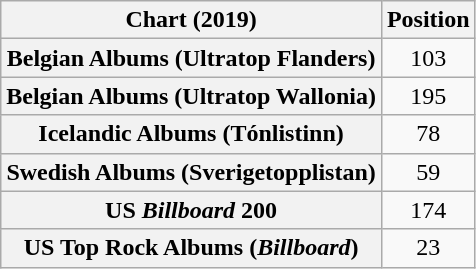<table class="wikitable sortable plainrowheaders">
<tr>
<th scope="col">Chart (2019)</th>
<th scope="col">Position</th>
</tr>
<tr>
<th scope="row">Belgian Albums (Ultratop Flanders)</th>
<td style="text-align:center;">103</td>
</tr>
<tr>
<th scope="row">Belgian Albums (Ultratop Wallonia)</th>
<td style="text-align:center;">195</td>
</tr>
<tr>
<th scope="row">Icelandic Albums (Tónlistinn)</th>
<td style="text-align:center;">78</td>
</tr>
<tr>
<th scope="row">Swedish Albums (Sverigetopplistan)</th>
<td style="text-align:center;">59</td>
</tr>
<tr>
<th scope="row">US <em>Billboard</em> 200</th>
<td style="text-align:center;">174</td>
</tr>
<tr>
<th scope="row">US Top Rock Albums (<em>Billboard</em>)</th>
<td style="text-align:center;">23</td>
</tr>
</table>
